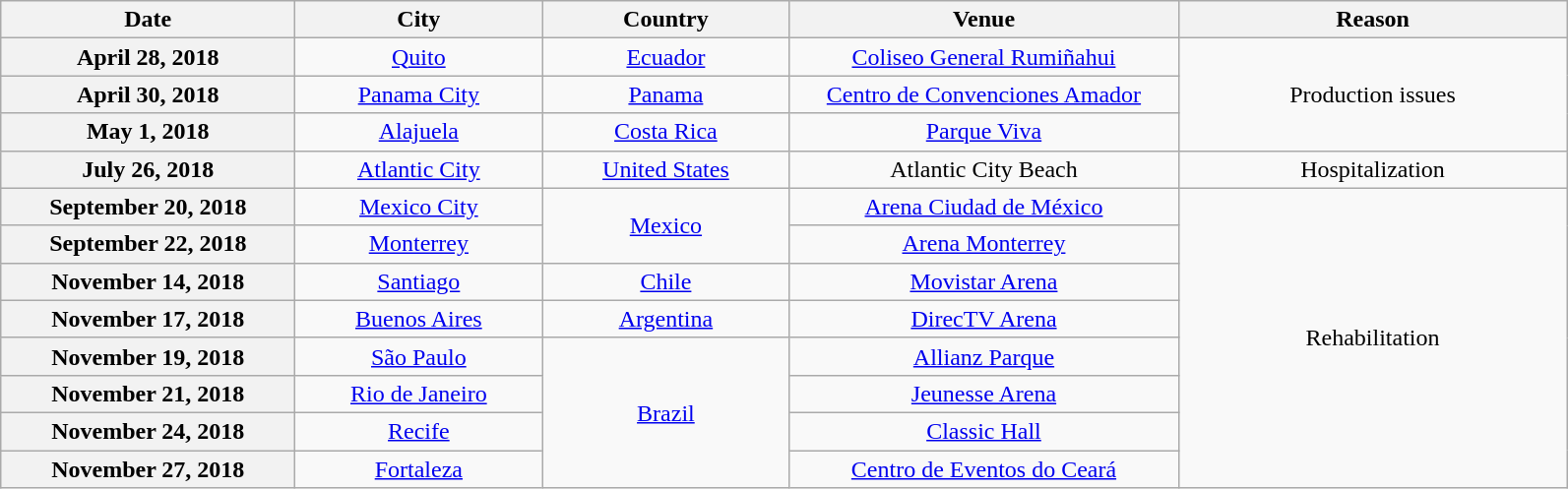<table class="wikitable plainrowheaders" style="text-align:center;">
<tr>
<th scope="col" style="width:12em;">Date</th>
<th scope="col" style="width:10em;">City</th>
<th scope="col" style="width:10em;">Country</th>
<th scope="col" style="width:16em;">Venue</th>
<th scope="col" style="width:16em;">Reason</th>
</tr>
<tr>
<th scope="row" style="text-align:center;">April 28, 2018</th>
<td><a href='#'>Quito</a></td>
<td><a href='#'>Ecuador</a></td>
<td><a href='#'>Coliseo General Rumiñahui</a></td>
<td rowspan="3">Production issues</td>
</tr>
<tr>
<th scope="row" style="text-align:center;">April 30, 2018</th>
<td><a href='#'>Panama City</a></td>
<td><a href='#'>Panama</a></td>
<td><a href='#'>Centro de Convenciones Amador</a></td>
</tr>
<tr>
<th scope="row" style="text-align:center;">May 1, 2018</th>
<td><a href='#'>Alajuela</a></td>
<td><a href='#'>Costa Rica</a></td>
<td><a href='#'>Parque Viva</a></td>
</tr>
<tr>
<th scope="row" style="text-align:center;">July 26, 2018</th>
<td><a href='#'>Atlantic City</a></td>
<td><a href='#'>United States</a></td>
<td>Atlantic City Beach</td>
<td>Hospitalization</td>
</tr>
<tr>
<th scope="row" style="text-align:center;">September 20, 2018</th>
<td><a href='#'>Mexico City</a></td>
<td rowspan="2"><a href='#'>Mexico</a></td>
<td><a href='#'>Arena Ciudad de México</a></td>
<td rowspan="8">Rehabilitation</td>
</tr>
<tr>
<th scope="row" style="text-align:center;">September 22, 2018</th>
<td><a href='#'>Monterrey</a></td>
<td><a href='#'>Arena Monterrey</a></td>
</tr>
<tr>
<th scope="row" style="text-align:center;">November 14, 2018</th>
<td><a href='#'>Santiago</a></td>
<td><a href='#'>Chile</a></td>
<td><a href='#'>Movistar Arena</a></td>
</tr>
<tr>
<th scope="row" style="text-align:center;">November 17, 2018</th>
<td><a href='#'>Buenos Aires</a></td>
<td><a href='#'>Argentina</a></td>
<td><a href='#'>DirecTV Arena</a></td>
</tr>
<tr>
<th scope="row" style="text-align:center;">November 19, 2018</th>
<td><a href='#'>São Paulo</a></td>
<td rowspan="4"><a href='#'>Brazil</a></td>
<td><a href='#'>Allianz Parque</a></td>
</tr>
<tr>
<th scope="row" style="text-align:center;">November 21, 2018</th>
<td><a href='#'>Rio de Janeiro</a></td>
<td><a href='#'>Jeunesse Arena</a></td>
</tr>
<tr>
<th scope="row" style="text-align:center;">November 24, 2018</th>
<td><a href='#'>Recife</a></td>
<td><a href='#'>Classic Hall</a></td>
</tr>
<tr>
<th scope="row" style="text-align:center;">November 27, 2018</th>
<td><a href='#'>Fortaleza</a></td>
<td><a href='#'>Centro de Eventos do Ceará</a></td>
</tr>
</table>
